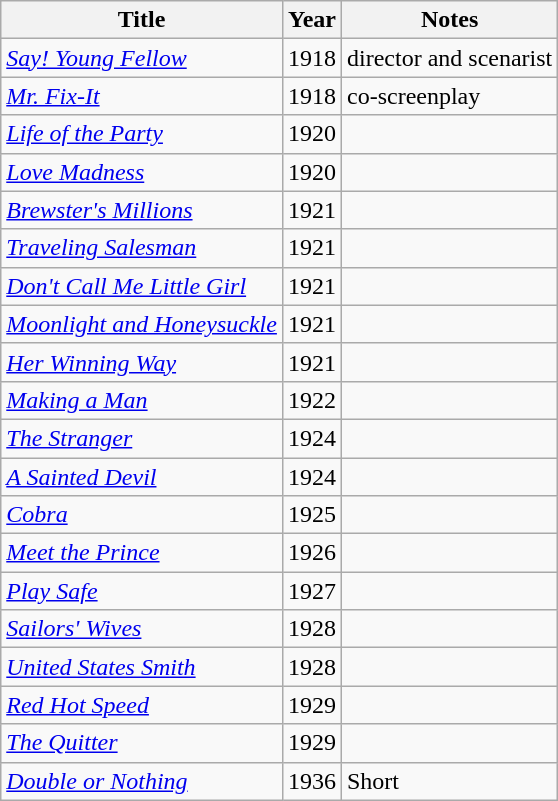<table class="wikitable">
<tr>
<th>Title</th>
<th>Year</th>
<th>Notes</th>
</tr>
<tr>
<td><em><a href='#'>Say! Young Fellow</a></em></td>
<td>1918</td>
<td>director and scenarist</td>
</tr>
<tr>
<td><em><a href='#'>Mr. Fix-It</a></em></td>
<td>1918</td>
<td>co-screenplay</td>
</tr>
<tr>
<td><em><a href='#'>Life of the Party</a></em></td>
<td>1920</td>
<td></td>
</tr>
<tr>
<td><em><a href='#'>Love Madness</a></em></td>
<td>1920</td>
<td></td>
</tr>
<tr>
<td><em><a href='#'>Brewster's Millions</a></em></td>
<td>1921</td>
<td></td>
</tr>
<tr>
<td><em><a href='#'>Traveling Salesman</a></em></td>
<td>1921</td>
<td></td>
</tr>
<tr>
<td><em><a href='#'>Don't Call Me Little Girl</a></em></td>
<td>1921</td>
<td></td>
</tr>
<tr>
<td><em><a href='#'>Moonlight and Honeysuckle</a></em></td>
<td>1921</td>
<td></td>
</tr>
<tr>
<td><em><a href='#'>Her Winning Way</a></em></td>
<td>1921</td>
<td></td>
</tr>
<tr>
<td><em><a href='#'>Making a Man</a></em></td>
<td>1922</td>
<td></td>
</tr>
<tr>
<td><em><a href='#'>The Stranger</a></em></td>
<td>1924</td>
<td></td>
</tr>
<tr>
<td><em><a href='#'>A Sainted Devil</a></em></td>
<td>1924</td>
<td></td>
</tr>
<tr>
<td><em><a href='#'>Cobra</a></em></td>
<td>1925</td>
<td></td>
</tr>
<tr>
<td><em><a href='#'>Meet the Prince</a></em></td>
<td>1926</td>
<td></td>
</tr>
<tr>
<td><em><a href='#'>Play Safe</a></em></td>
<td>1927</td>
<td></td>
</tr>
<tr>
<td><em><a href='#'>Sailors' Wives</a></em></td>
<td>1928</td>
<td></td>
</tr>
<tr>
<td><em><a href='#'>United States Smith</a></em></td>
<td>1928</td>
<td></td>
</tr>
<tr>
<td><em><a href='#'>Red Hot Speed</a></em></td>
<td>1929</td>
<td></td>
</tr>
<tr>
<td><em><a href='#'>The Quitter</a></em></td>
<td>1929</td>
<td></td>
</tr>
<tr>
<td><em><a href='#'>Double or Nothing</a></em></td>
<td>1936</td>
<td>Short</td>
</tr>
</table>
